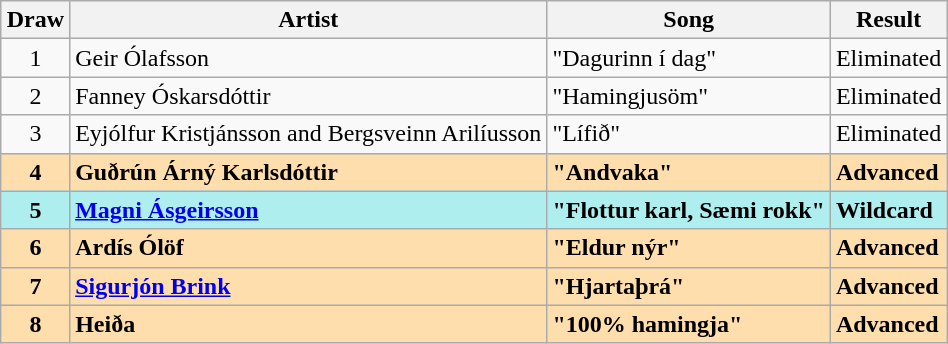<table class="sortable wikitable" style="margin: 1em auto 1em auto; text-align:center">
<tr>
<th>Draw</th>
<th>Artist</th>
<th>Song</th>
<th>Result</th>
</tr>
<tr>
<td>1</td>
<td align="left">Geir Ólafsson</td>
<td align="left">"Dagurinn í dag"</td>
<td align="left">Eliminated</td>
</tr>
<tr>
<td>2</td>
<td align="left">Fanney Óskarsdóttir</td>
<td align="left">"Hamingjusöm"</td>
<td align="left">Eliminated</td>
</tr>
<tr>
<td>3</td>
<td align="left">Eyjólfur Kristjánsson and Bergsveinn Arilíusson</td>
<td align="left">"Lífið"</td>
<td align="left">Eliminated</td>
</tr>
<tr style="font-weight:bold; background:#FFDEAD;">
<td>4</td>
<td align="left">Guðrún Árný Karlsdóttir</td>
<td align="left">"Andvaka"</td>
<td align="left">Advanced</td>
</tr>
<tr style="font-weight:bold; background:paleturquoise;">
<td>5</td>
<td align="left"><a href='#'>Magni Ásgeirsson</a></td>
<td align="left">"Flottur karl, Sæmi rokk"</td>
<td align="left">Wildcard</td>
</tr>
<tr style="font-weight:bold; background:#FFDEAD;">
<td>6</td>
<td align="left">Ardís Ólöf</td>
<td align="left">"Eldur nýr"</td>
<td align="left">Advanced</td>
</tr>
<tr style="font-weight:bold; background:#FFDEAD;">
<td>7</td>
<td align="left"><a href='#'>Sigurjón Brink</a></td>
<td align="left">"Hjartaþrá"</td>
<td align="left">Advanced</td>
</tr>
<tr style="font-weight:bold; background:#FFDEAD;">
<td>8</td>
<td align="left">Heiða</td>
<td align="left">"100% hamingja"</td>
<td align="left">Advanced</td>
</tr>
</table>
